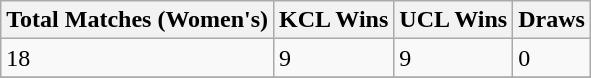<table class="wikitable">
<tr>
<th>Total Matches (Women's)</th>
<th>KCL Wins</th>
<th>UCL Wins</th>
<th>Draws</th>
</tr>
<tr>
<td>18</td>
<td>9</td>
<td>9</td>
<td>0</td>
</tr>
<tr>
</tr>
</table>
